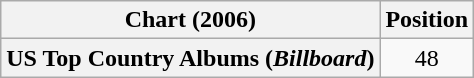<table class="wikitable plainrowheaders" style="text-align:center">
<tr>
<th scope="col">Chart (2006)</th>
<th scope="col">Position</th>
</tr>
<tr>
<th scope="row">US Top Country Albums (<em>Billboard</em>)</th>
<td>48</td>
</tr>
</table>
